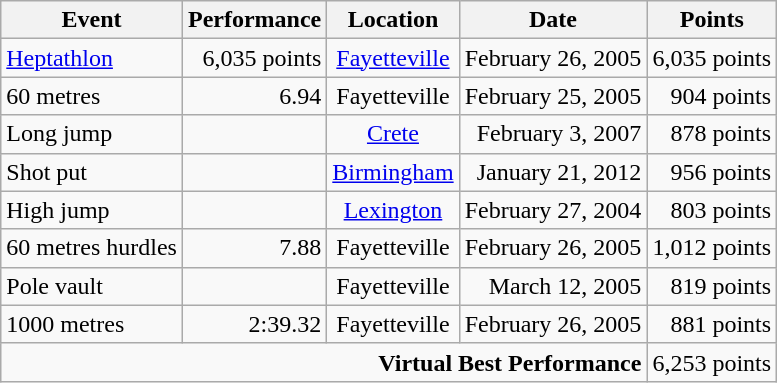<table class="wikitable" |>
<tr>
<th>Event</th>
<th>Performance</th>
<th>Location</th>
<th>Date</th>
<th>Points</th>
</tr>
<tr>
<td><a href='#'>Heptathlon</a></td>
<td align=right>6,035 points</td>
<td align=center><a href='#'>Fayetteville</a></td>
<td align=right>February 26, 2005</td>
<td align=right>6,035 points</td>
</tr>
<tr>
<td>60 metres</td>
<td align=right>6.94</td>
<td align=center>Fayetteville</td>
<td align=right>February 25, 2005</td>
<td align=right>904 points</td>
</tr>
<tr>
<td>Long jump</td>
<td align=right></td>
<td align=center><a href='#'>Crete</a></td>
<td align=right>February 3, 2007</td>
<td align=right>878 points</td>
</tr>
<tr>
<td>Shot put</td>
<td align=right></td>
<td align=center><a href='#'>Birmingham</a></td>
<td align=right>January 21, 2012</td>
<td align=right>956 points</td>
</tr>
<tr>
<td>High jump</td>
<td align=right></td>
<td align=center><a href='#'>Lexington</a></td>
<td align=right>February 27, 2004</td>
<td align=right>803 points</td>
</tr>
<tr>
<td>60 metres hurdles</td>
<td align=right>7.88</td>
<td align=center>Fayetteville</td>
<td align=right>February 26, 2005</td>
<td align=right>1,012 points</td>
</tr>
<tr>
<td>Pole vault</td>
<td align=right></td>
<td align=center>Fayetteville</td>
<td align=right>March 12, 2005</td>
<td align=right>819 points</td>
</tr>
<tr>
<td>1000 metres</td>
<td align=right>2:39.32</td>
<td align=center>Fayetteville</td>
<td align=right>February 26, 2005</td>
<td align=right>881 points</td>
</tr>
<tr>
<td colspan=4 align=right><strong>Virtual Best Performance</strong></td>
<td align=right>6,253 points</td>
</tr>
</table>
